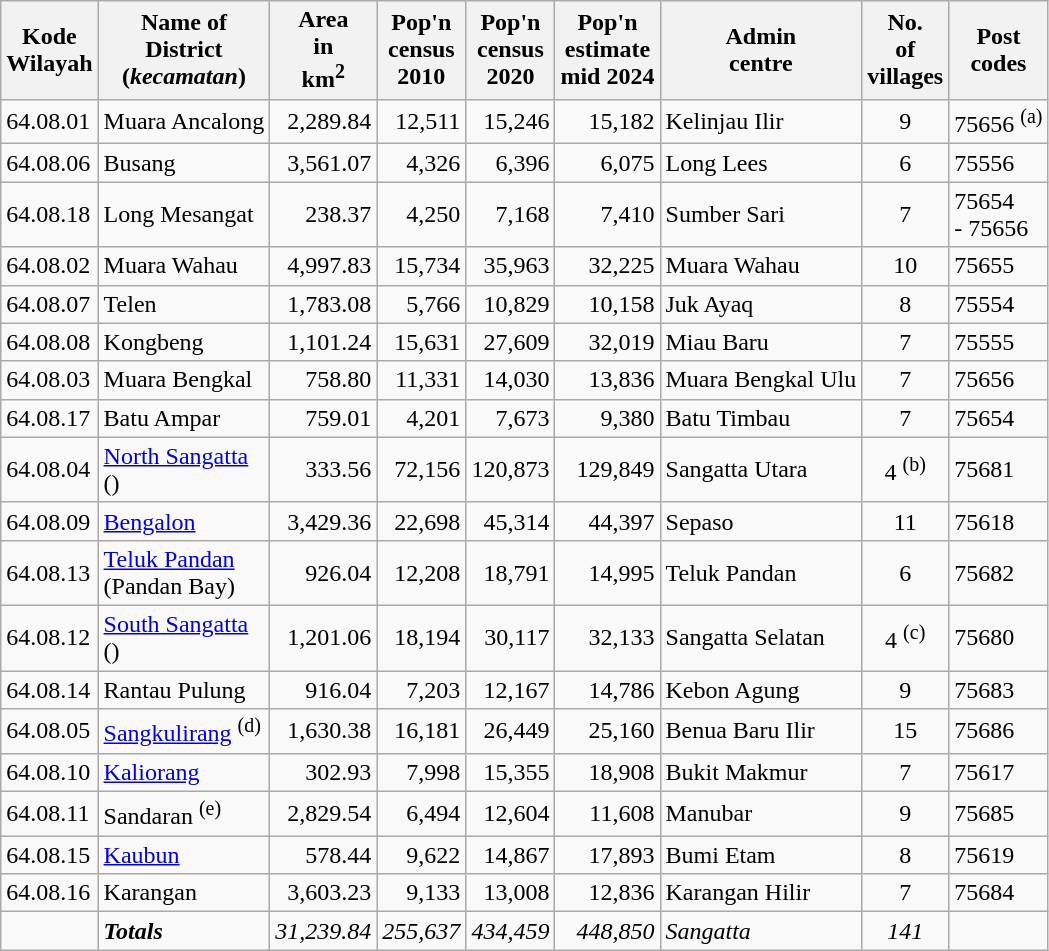<table class="sortable wikitable">
<tr>
<th>Kode <br>Wilayah</th>
<th>Name of<br>District <br>(<em>kecamatan</em>)</th>
<th>Area <br>in<br> km<sup>2</sup></th>
<th>Pop'n<br>census<br>2010</th>
<th>Pop'n<br>census <br>2020</th>
<th>Pop'n<br>estimate<br>mid 2024</th>
<th>Admin<br>centre</th>
<th>No.<br> of <br>villages</th>
<th>Post<br>codes</th>
</tr>
<tr>
<td>64.08.01</td>
<td>Muara Ancalong </td>
<td align="right">2,289.84</td>
<td align="right">12,511</td>
<td align="right">15,246</td>
<td align="right">15,182</td>
<td>Kelinjau Ilir</td>
<td align="center">9</td>
<td>75656 <sup>(a)</sup></td>
</tr>
<tr>
<td>64.08.06</td>
<td>Busang </td>
<td align="right">3,561.07</td>
<td align="right">4,326</td>
<td align="right">6,396</td>
<td align="right">6,075</td>
<td>Long Lees</td>
<td align="center">6</td>
<td>75556</td>
</tr>
<tr>
<td>64.08.18</td>
<td>Long Mesangat </td>
<td align="right">238.37</td>
<td align="right">4,250</td>
<td align="right">7,168</td>
<td align="right">7,410</td>
<td>Sumber Sari</td>
<td align="center">7</td>
<td>75654<br>- 75656</td>
</tr>
<tr>
<td>64.08.02</td>
<td>Muara Wahau </td>
<td align="right">4,997.83</td>
<td align="right">15,734</td>
<td align="right">35,963</td>
<td align="right">32,225</td>
<td>Muara Wahau</td>
<td align="center">10</td>
<td>75655</td>
</tr>
<tr>
<td>64.08.07</td>
<td>Telen </td>
<td align="right">1,783.08</td>
<td align="right">5,766</td>
<td align="right">10,829</td>
<td align="right">10,158</td>
<td>Juk Ayaq</td>
<td align="center">8</td>
<td>75554</td>
</tr>
<tr>
<td>64.08.08</td>
<td>Kongbeng </td>
<td align="right">1,101.24</td>
<td align="right">15,631</td>
<td align="right">27,609</td>
<td align="right">32,019</td>
<td>Miau Baru</td>
<td align="center">7</td>
<td>75555</td>
</tr>
<tr>
<td>64.08.03</td>
<td>Muara Bengkal </td>
<td align="right">758.80</td>
<td align="right">11,331</td>
<td align="right">14,030</td>
<td align="right">13,836</td>
<td>Muara Bengkal Ulu</td>
<td align="center">7</td>
<td>75656</td>
</tr>
<tr>
<td>64.08.17</td>
<td>Batu Ampar </td>
<td align="right">759.01</td>
<td align="right">4,201</td>
<td align="right">7,673</td>
<td align="right">9,380</td>
<td>Batu Timbau</td>
<td align="center">7</td>
<td>75654</td>
</tr>
<tr>
<td>64.08.04</td>
<td><a href='#'>North Sangatta</a><br>() </td>
<td align="right">333.56</td>
<td align="right">72,156</td>
<td align="right">120,873</td>
<td align="right">129,849</td>
<td>Sangatta Utara</td>
<td align="center">4 <sup>(b)</sup></td>
<td>75681</td>
</tr>
<tr>
<td>64.08.09</td>
<td><a href='#'>Bengalon</a></td>
<td align="right">3,429.36</td>
<td align="right">22,698</td>
<td align="right">45,314</td>
<td align="right">44,397</td>
<td>Sepaso</td>
<td align="center">11</td>
<td>75618</td>
</tr>
<tr>
<td>64.08.13</td>
<td><a href='#'>Teluk Pandan</a> <br>(Pandan Bay) </td>
<td align="right">926.04</td>
<td align="right">12,208</td>
<td align="right">18,791</td>
<td align="right">14,995</td>
<td>Teluk Pandan</td>
<td align="center">6</td>
<td>75682</td>
</tr>
<tr>
<td>64.08.12</td>
<td><a href='#'>South Sangatta</a><br>()</td>
<td align="right">1,201.06</td>
<td align="right">18,194</td>
<td align="right">30,117</td>
<td align="right">32,133</td>
<td>Sangatta Selatan</td>
<td align="center">4 <sup>(c)</sup></td>
<td>75680</td>
</tr>
<tr>
<td>64.08.14</td>
<td>Rantau Pulung </td>
<td align="right">916.04</td>
<td align="right">7,203</td>
<td align="right">12,167</td>
<td align="right">14,786</td>
<td>Kebon Agung</td>
<td align="center">9</td>
<td>75683</td>
</tr>
<tr>
<td>64.08.05</td>
<td><a href='#'>Sangkulirang</a> <sup>(d)</sup> </td>
<td align="right">1,630.38</td>
<td align="right">16,181</td>
<td align="right">26,449</td>
<td align="right">25,160</td>
<td>Benua Baru Ilir</td>
<td align="center">15</td>
<td>75686</td>
</tr>
<tr>
<td>64.08.10</td>
<td><a href='#'>Kaliorang</a></td>
<td align="right">302.93</td>
<td align="right">7,998</td>
<td align="right">15,355</td>
<td align="right">18,908</td>
<td>Bukit Makmur</td>
<td align="center">7</td>
<td>75617</td>
</tr>
<tr>
<td>64.08.11</td>
<td>Sandaran <sup>(e)</sup> </td>
<td align="right">2,829.54</td>
<td align="right">6,494</td>
<td align="right">12,604</td>
<td align="right">11,608</td>
<td>Manubar</td>
<td align="center">9</td>
<td>75685</td>
</tr>
<tr>
<td>64.08.15</td>
<td><a href='#'>Kaubun</a></td>
<td align="right">578.44</td>
<td align="right">9,622</td>
<td align="right">14,867</td>
<td align="right">17,893</td>
<td>Bumi Etam</td>
<td align="center">8</td>
<td>75619</td>
</tr>
<tr>
<td>64.08.16</td>
<td>Karangan </td>
<td align="right">3,603.23</td>
<td align="right">9,133</td>
<td align="right">13,008</td>
<td align="right">12,836</td>
<td>Karangan Hilir</td>
<td align="center">7</td>
<td>75684</td>
</tr>
<tr>
<td></td>
<td><strong><em>Totals</em></strong></td>
<td align="right"><em>31,239.84</em></td>
<td align="right"><em>255,637</em></td>
<td align="right"><em>434,459</em></td>
<td align="right"><em>448,850</em></td>
<td><em>Sangatta</em></td>
<td align="center"><em>141</em></td>
<td></td>
</tr>
</table>
